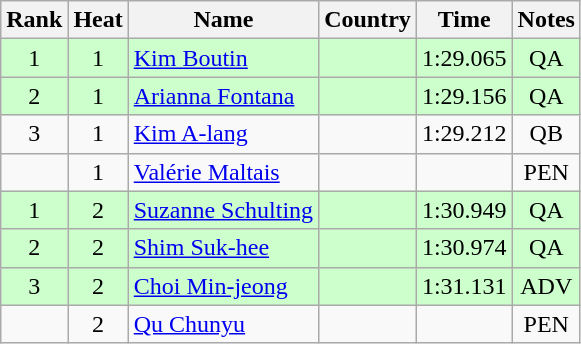<table class="wikitable sortable" style="text-align:center">
<tr>
<th>Rank</th>
<th>Heat</th>
<th>Name</th>
<th>Country</th>
<th>Time</th>
<th>Notes</th>
</tr>
<tr bgcolor=ccffcc>
<td>1</td>
<td>1</td>
<td align=left><a href='#'>Kim Boutin</a></td>
<td align="left"></td>
<td>1:29.065</td>
<td>QA</td>
</tr>
<tr bgcolor=ccffcc>
<td>2</td>
<td>1</td>
<td align=left><a href='#'>Arianna Fontana</a></td>
<td align="left"></td>
<td>1:29.156</td>
<td>QA</td>
</tr>
<tr>
<td>3</td>
<td>1</td>
<td align=left><a href='#'>Kim A-lang</a></td>
<td align="left"></td>
<td>1:29.212</td>
<td>QB</td>
</tr>
<tr>
<td></td>
<td>1</td>
<td align=left><a href='#'>Valérie Maltais</a></td>
<td align="left"></td>
<td></td>
<td>PEN</td>
</tr>
<tr bgcolor=ccffcc>
<td>1</td>
<td>2</td>
<td align=left><a href='#'>Suzanne Schulting</a></td>
<td align="left"></td>
<td>1:30.949</td>
<td>QA</td>
</tr>
<tr bgcolor=ccffcc>
<td>2</td>
<td>2</td>
<td align=left><a href='#'>Shim Suk-hee</a></td>
<td align="left"></td>
<td>1:30.974</td>
<td>QA</td>
</tr>
<tr bgcolor=ccffcc>
<td>3</td>
<td>2</td>
<td align=left><a href='#'>Choi Min-jeong</a></td>
<td align="left"></td>
<td>1:31.131</td>
<td>ADV</td>
</tr>
<tr>
<td></td>
<td>2</td>
<td align=left><a href='#'>Qu Chunyu</a></td>
<td align="left"></td>
<td></td>
<td>PEN</td>
</tr>
</table>
